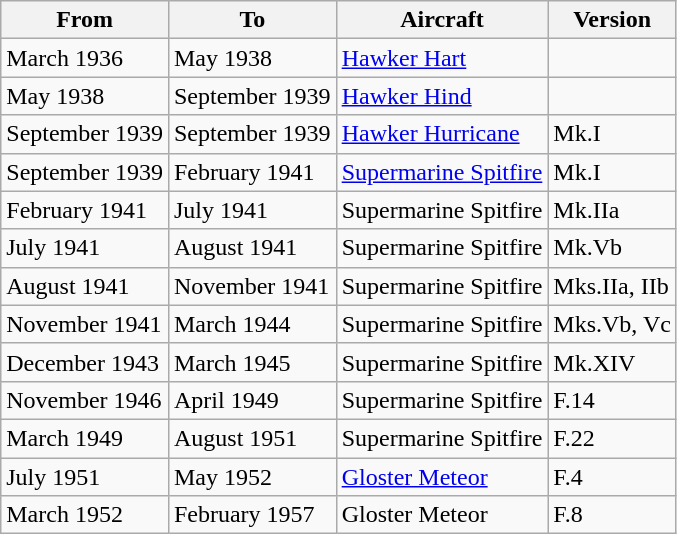<table class="wikitable">
<tr>
<th>From</th>
<th>To</th>
<th>Aircraft</th>
<th>Version</th>
</tr>
<tr>
<td>March 1936</td>
<td>May 1938</td>
<td><a href='#'>Hawker Hart</a></td>
<td></td>
</tr>
<tr>
<td>May 1938</td>
<td>September 1939</td>
<td><a href='#'>Hawker Hind</a></td>
<td></td>
</tr>
<tr>
<td>September 1939</td>
<td>September 1939</td>
<td><a href='#'>Hawker Hurricane</a></td>
<td>Mk.I</td>
</tr>
<tr>
<td>September 1939</td>
<td>February 1941</td>
<td><a href='#'>Supermarine Spitfire</a></td>
<td>Mk.I</td>
</tr>
<tr>
<td>February 1941</td>
<td>July 1941</td>
<td>Supermarine Spitfire</td>
<td>Mk.IIa</td>
</tr>
<tr>
<td>July 1941</td>
<td>August 1941</td>
<td>Supermarine Spitfire</td>
<td>Mk.Vb</td>
</tr>
<tr>
<td>August 1941</td>
<td>November 1941</td>
<td>Supermarine Spitfire</td>
<td>Mks.IIa, IIb</td>
</tr>
<tr>
<td>November 1941</td>
<td>March 1944</td>
<td>Supermarine Spitfire</td>
<td>Mks.Vb, Vc</td>
</tr>
<tr>
<td>December 1943</td>
<td>March 1945</td>
<td>Supermarine Spitfire</td>
<td>Mk.XIV</td>
</tr>
<tr>
<td>November 1946</td>
<td>April 1949</td>
<td>Supermarine Spitfire</td>
<td>F.14</td>
</tr>
<tr>
<td>March 1949</td>
<td>August 1951</td>
<td>Supermarine Spitfire</td>
<td>F.22</td>
</tr>
<tr>
<td>July 1951</td>
<td>May 1952</td>
<td><a href='#'>Gloster Meteor</a></td>
<td>F.4</td>
</tr>
<tr>
<td>March 1952</td>
<td>February 1957</td>
<td>Gloster Meteor</td>
<td>F.8</td>
</tr>
</table>
